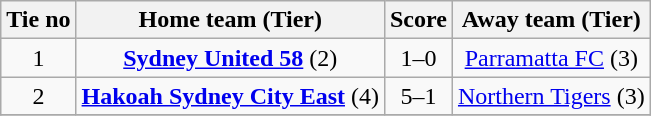<table class="wikitable" style="text-align:center">
<tr>
<th>Tie no</th>
<th>Home team (Tier)</th>
<th>Score</th>
<th>Away team (Tier)</th>
</tr>
<tr>
<td>1</td>
<td><strong><a href='#'>Sydney United 58</a></strong> (2)</td>
<td>1–0</td>
<td><a href='#'>Parramatta FC</a> (3)</td>
</tr>
<tr>
<td>2</td>
<td><strong><a href='#'>Hakoah Sydney City East</a></strong> (4)</td>
<td>5–1</td>
<td><a href='#'>Northern Tigers</a> (3)</td>
</tr>
<tr>
</tr>
</table>
